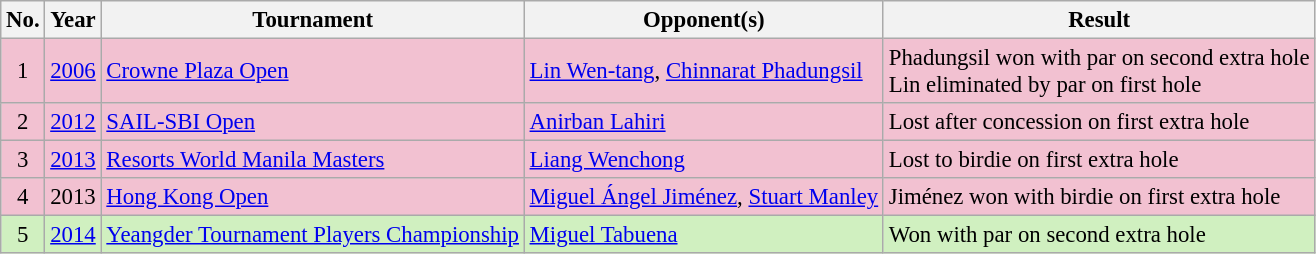<table class="wikitable" style="font-size:95%;">
<tr>
<th>No.</th>
<th>Year</th>
<th>Tournament</th>
<th>Opponent(s)</th>
<th>Result</th>
</tr>
<tr style="background:#F2C1D1;">
<td align=center>1</td>
<td><a href='#'>2006</a></td>
<td><a href='#'>Crowne Plaza Open</a></td>
<td> <a href='#'>Lin Wen-tang</a>,  <a href='#'>Chinnarat Phadungsil</a></td>
<td>Phadungsil won with par on second extra hole<br>Lin eliminated by par on first hole</td>
</tr>
<tr style="background:#F2C1D1;">
<td align=center>2</td>
<td><a href='#'>2012</a></td>
<td><a href='#'>SAIL-SBI Open</a></td>
<td> <a href='#'>Anirban Lahiri</a></td>
<td>Lost after concession on first extra hole</td>
</tr>
<tr style="background:#F2C1D1;">
<td align=center>3</td>
<td><a href='#'>2013</a></td>
<td><a href='#'>Resorts World Manila Masters</a></td>
<td> <a href='#'>Liang Wenchong</a></td>
<td>Lost to birdie on first extra hole</td>
</tr>
<tr style="background:#F2C1D1;">
<td align=center>4</td>
<td>2013</td>
<td><a href='#'>Hong Kong Open</a></td>
<td> <a href='#'>Miguel Ángel Jiménez</a>,  <a href='#'>Stuart Manley</a></td>
<td>Jiménez won with birdie on first extra hole</td>
</tr>
<tr style="background:#D0F0C0;">
<td align=center>5</td>
<td><a href='#'>2014</a></td>
<td><a href='#'>Yeangder Tournament Players Championship</a></td>
<td> <a href='#'>Miguel Tabuena</a></td>
<td>Won with par on second extra hole</td>
</tr>
</table>
